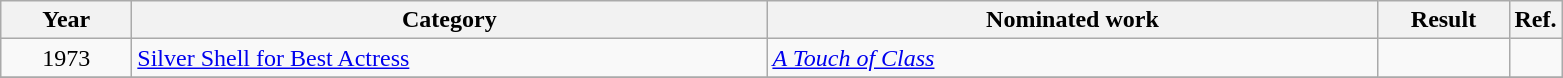<table class=wikitable>
<tr>
<th scope="col" style="width:5em;">Year</th>
<th scope="col" style="width:26em;">Category</th>
<th scope="col" style="width:25em;">Nominated work</th>
<th scope="col" style="width:5em;">Result</th>
<th>Ref.</th>
</tr>
<tr>
<td style="text-align:center;">1973</td>
<td><a href='#'>Silver Shell for Best Actress</a></td>
<td><em><a href='#'>A Touch of Class</a></em></td>
<td></td>
<td></td>
</tr>
<tr>
</tr>
</table>
